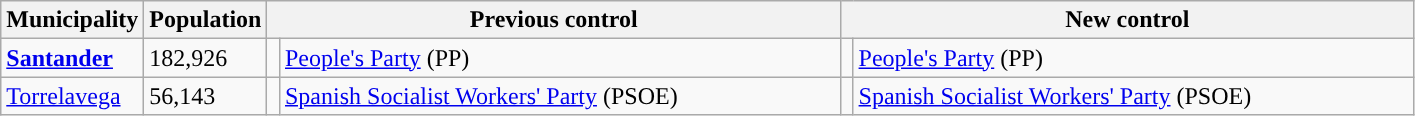<table class="wikitable sortable">
<tr>
<th>Municipality</th>
<th>Population</th>
<th colspan="2" style="width:375px;">Previous control</th>
<th colspan="2" style="width:375px;">New control</th>
</tr>
<tr>
<td><strong><a href='#'>Santander</a></strong></td>
<td>182,926</td>
<td width="1" style="color:inherit;background:"></td>
<td><a href='#'>People's Party</a> (PP)</td>
<td width="1" style="color:inherit;background:"></td>
<td><a href='#'>People's Party</a> (PP)</td>
</tr>
<tr>
<td><a href='#'>Torrelavega</a></td>
<td>56,143</td>
<td style="color:inherit;background:"></td>
<td><a href='#'>Spanish Socialist Workers' Party</a> (PSOE)</td>
<td style="color:inherit;background:"></td>
<td><a href='#'>Spanish Socialist Workers' Party</a> (PSOE)</td>
</tr>
</table>
